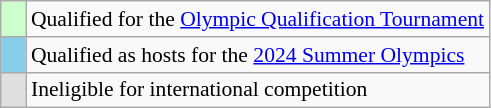<table class="wikitable" style="text-align:left; font-size:90%;">
<tr>
<td width="10px" bgcolor="#ccffcc"></td>
<td>Qualified for the <a href='#'>Olympic Qualification Tournament</a></td>
</tr>
<tr>
<td width="10px" bgcolor="#87ceeb"></td>
<td>Qualified as hosts for the <a href='#'>2024 Summer Olympics</a></td>
</tr>
<tr>
<td width="10px" bgcolor="#dfdfdf"></td>
<td>Ineligible for international competition</td>
</tr>
</table>
